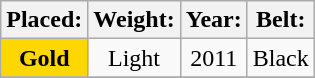<table class="wikitable" border="1" style="text-align:center;">
<tr>
<th>Placed:</th>
<th>Weight:</th>
<th>Year:</th>
<th>Belt:</th>
</tr>
<tr>
<td bgcolor=#FFD700><span><strong>Gold</strong></span></td>
<td>Light</td>
<td>2011</td>
<td>Black</td>
</tr>
<tr>
</tr>
</table>
